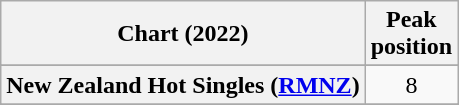<table class="wikitable sortable plainrowheaders" style="text-align:center">
<tr>
<th scope="col">Chart (2022)</th>
<th scope="col">Peak<br>position</th>
</tr>
<tr>
</tr>
<tr>
</tr>
<tr>
<th scope="row">New Zealand Hot Singles (<a href='#'>RMNZ</a>)</th>
<td>8</td>
</tr>
<tr>
</tr>
<tr>
</tr>
<tr>
</tr>
</table>
